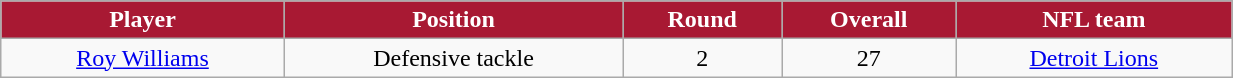<table class="wikitable" width="65%">
<tr align="center"  style="background:#A81933;color:#FFFFFF;">
<td><strong>Player</strong></td>
<td><strong>Position</strong></td>
<td><strong>Round</strong></td>
<td><strong>Overall</strong></td>
<td><strong>NFL team</strong></td>
</tr>
<tr align="center" bgcolor="">
<td><a href='#'>Roy Williams</a></td>
<td>Defensive tackle</td>
<td>2</td>
<td>27</td>
<td><a href='#'>Detroit Lions</a></td>
</tr>
</table>
